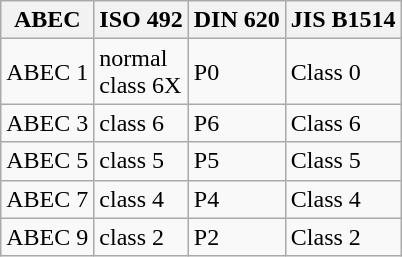<table class="wikitable">
<tr>
<th>ABEC</th>
<th>ISO 492</th>
<th>DIN 620</th>
<th>JIS B1514</th>
</tr>
<tr>
<td>ABEC 1</td>
<td>normal<br>class 6X</td>
<td>P0</td>
<td>Class 0</td>
</tr>
<tr>
<td>ABEC 3</td>
<td>class 6</td>
<td>P6</td>
<td>Class 6</td>
</tr>
<tr>
<td>ABEC 5</td>
<td>class 5</td>
<td>P5</td>
<td>Class 5</td>
</tr>
<tr>
<td>ABEC 7</td>
<td>class 4</td>
<td>P4</td>
<td>Class 4</td>
</tr>
<tr>
<td>ABEC 9</td>
<td>class 2</td>
<td>P2</td>
<td>Class 2</td>
</tr>
</table>
